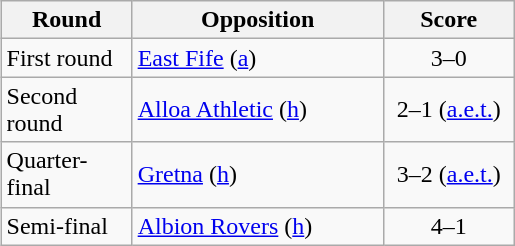<table class="wikitable" style="text-align:left;margin-left:1em;float:right">
<tr>
<th width=80>Round</th>
<th width=160>Opposition</th>
<th width=80>Score</th>
</tr>
<tr>
<td>First round</td>
<td><a href='#'>East Fife</a> (<a href='#'>a</a>)</td>
<td align=center>3–0</td>
</tr>
<tr>
<td>Second round</td>
<td><a href='#'>Alloa Athletic</a> (<a href='#'>h</a>)</td>
<td align=center>2–1 (<a href='#'>a.e.t.</a>)</td>
</tr>
<tr>
<td>Quarter-final</td>
<td><a href='#'>Gretna</a> (<a href='#'>h</a>)</td>
<td align=center>3–2 (<a href='#'>a.e.t.</a>)</td>
</tr>
<tr>
<td>Semi-final</td>
<td><a href='#'>Albion Rovers</a> (<a href='#'>h</a>)</td>
<td align=center>4–1</td>
</tr>
</table>
